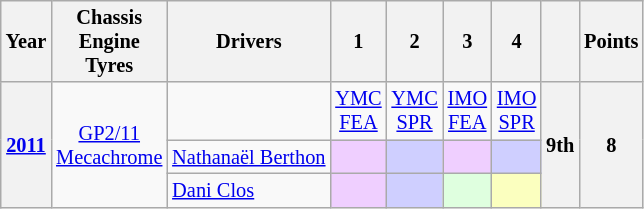<table class="wikitable" style="text-align:center; font-size:85%;">
<tr>
<th>Year</th>
<th>Chassis<br>Engine<br>Tyres</th>
<th>Drivers</th>
<th>1</th>
<th>2</th>
<th>3</th>
<th>4</th>
<th></th>
<th>Points</th>
</tr>
<tr>
<th rowspan=3><a href='#'>2011</a></th>
<td rowspan=3><a href='#'>GP2/11</a><br><a href='#'>Mecachrome</a><br></td>
<td></td>
<td><a href='#'>YMC<br>FEA</a></td>
<td><a href='#'>YMC<br>SPR</a></td>
<td><a href='#'>IMO<br>FEA</a></td>
<td><a href='#'>IMO<br>SPR</a></td>
<th rowspan=3>9th</th>
<th rowspan=3>8</th>
</tr>
<tr>
<td align=left> <a href='#'>Nathanaël Berthon</a></td>
<td style="background:#EFCFFF;"></td>
<td style="background:#CFCFFF;"></td>
<td style="background:#EFCFFF;"></td>
<td style="background:#CFCFFF;"></td>
</tr>
<tr>
<td align=left> <a href='#'>Dani Clos</a></td>
<td style="background:#EFCFFF;"></td>
<td style="background:#CFCFFF;"></td>
<td style="background:#DFFFDF;"></td>
<td style="background:#FBFFBF;"></td>
</tr>
</table>
